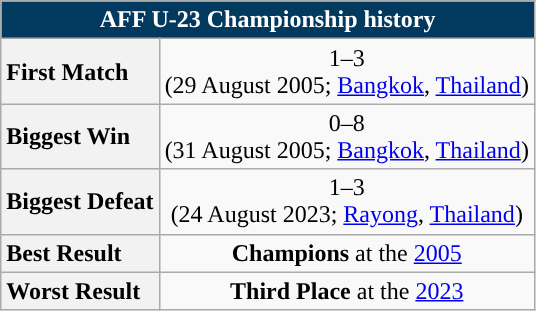<table class="wikitable" style="text-align: center; font-size:100%">
<tr>
<th colspan="6" style="background: #013A5E; color: #FFFFFF;">AFF U-23 Championship history</th>
</tr>
<tr>
<th style="text-align: left;">First Match</th>
<td align=center> 1–3 <br>(29 August 2005; <a href='#'>Bangkok</a>, <a href='#'>Thailand</a>)</td>
</tr>
<tr>
<th style="text-align: left;">Biggest Win</th>
<td align=center> 0–8 <br>(31 August 2005; <a href='#'>Bangkok</a>, <a href='#'>Thailand</a>)</td>
</tr>
<tr>
<th style="text-align: left;">Biggest Defeat</th>
<td align=center> 1–3 <br>(24 August 2023; <a href='#'>Rayong</a>, <a href='#'>Thailand</a>)</td>
</tr>
<tr>
<th style="text-align: left;">Best Result</th>
<td><strong>Champions</strong> at the <a href='#'>2005</a></td>
</tr>
<tr>
<th style="text-align: left;">Worst Result</th>
<td><strong>Third Place</strong> at the <a href='#'>2023</a></td>
</tr>
</table>
